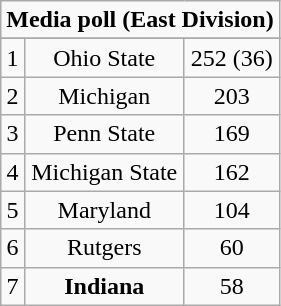<table class="wikitable" style="display: inline-table;">
<tr>
<td align="center" Colspan="3"><strong>Media poll (East Division)</strong></td>
</tr>
<tr align="center">
</tr>
<tr align="center">
<td>1</td>
<td>Ohio State</td>
<td>252 (36)</td>
</tr>
<tr align="center">
<td>2</td>
<td>Michigan</td>
<td>203</td>
</tr>
<tr align="center">
<td>3</td>
<td>Penn State</td>
<td>169</td>
</tr>
<tr align="center">
<td>4</td>
<td>Michigan State</td>
<td>162</td>
</tr>
<tr align="center">
<td>5</td>
<td>Maryland</td>
<td>104</td>
</tr>
<tr align="center">
<td>6</td>
<td>Rutgers</td>
<td>60</td>
</tr>
<tr align="center">
<td>7</td>
<td><strong>Indiana</strong></td>
<td>58</td>
</tr>
</table>
